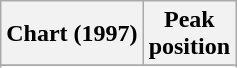<table class="wikitable plainrowheaders sortable" style="text-align:center;">
<tr>
<th scope="col">Chart (1997)</th>
<th scope="col">Peak<br>position</th>
</tr>
<tr>
</tr>
<tr>
</tr>
<tr>
</tr>
<tr>
</tr>
<tr>
</tr>
</table>
